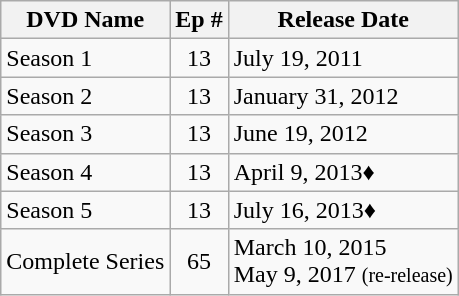<table class="wikitable">
<tr>
<th>DVD Name</th>
<th>Ep #</th>
<th>Release Date</th>
</tr>
<tr>
<td>Season 1</td>
<td style="text-align:center;">13</td>
<td>July 19, 2011</td>
</tr>
<tr>
<td>Season 2</td>
<td style="text-align:center;">13</td>
<td>January 31, 2012</td>
</tr>
<tr>
<td>Season 3</td>
<td style="text-align:center;">13</td>
<td>June 19, 2012</td>
</tr>
<tr>
<td>Season 4</td>
<td style="text-align:center;">13</td>
<td>April 9, 2013♦</td>
</tr>
<tr>
<td>Season 5</td>
<td style="text-align:center;">13</td>
<td>July 16, 2013♦</td>
</tr>
<tr>
<td>Complete Series</td>
<td style="text-align:center;">65</td>
<td>March 10, 2015<br>May 9, 2017 <small>(re-release)</small></td>
</tr>
</table>
